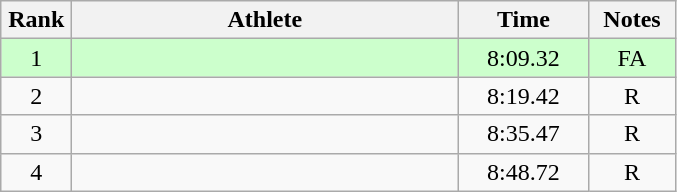<table class=wikitable style="text-align:center">
<tr>
<th width=40>Rank</th>
<th width=250>Athlete</th>
<th width=80>Time</th>
<th width=50>Notes</th>
</tr>
<tr bgcolor="ccffcc">
<td>1</td>
<td align=left></td>
<td>8:09.32</td>
<td>FA</td>
</tr>
<tr>
<td>2</td>
<td align=left></td>
<td>8:19.42</td>
<td>R</td>
</tr>
<tr>
<td>3</td>
<td align=left></td>
<td>8:35.47</td>
<td>R</td>
</tr>
<tr>
<td>4</td>
<td align=left></td>
<td>8:48.72</td>
<td>R</td>
</tr>
</table>
